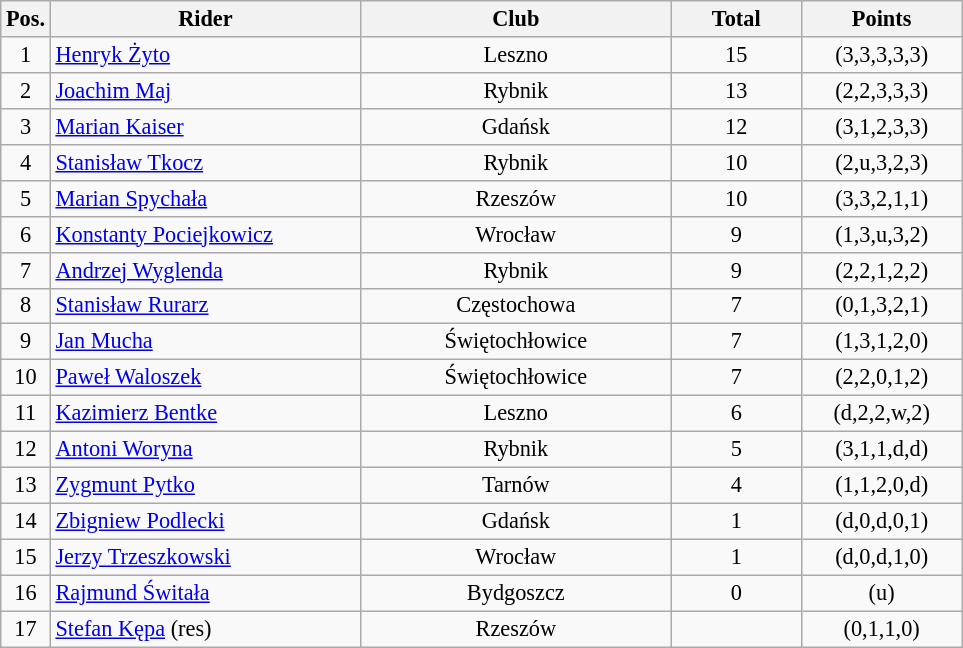<table class=wikitable style="font-size:93%;">
<tr>
<th width=25px>Pos.</th>
<th width=200px>Rider</th>
<th width=200px>Club</th>
<th width=80px>Total</th>
<th width=100px>Points</th>
</tr>
<tr align=center>
<td>1</td>
<td align=left><a href='#'>Henryk Żyto</a></td>
<td>Leszno</td>
<td>15</td>
<td>(3,3,3,3,3)</td>
</tr>
<tr align=center>
<td>2</td>
<td align=left><a href='#'>Joachim Maj</a></td>
<td>Rybnik</td>
<td>13</td>
<td>(2,2,3,3,3)</td>
</tr>
<tr align=center>
<td>3</td>
<td align=left><a href='#'>Marian Kaiser</a></td>
<td>Gdańsk</td>
<td>12</td>
<td>(3,1,2,3,3)</td>
</tr>
<tr align=center>
<td>4</td>
<td align=left><a href='#'>Stanisław Tkocz</a></td>
<td>Rybnik</td>
<td>10</td>
<td>(2,u,3,2,3)</td>
</tr>
<tr align=center>
<td>5</td>
<td align=left><a href='#'>Marian Spychała</a></td>
<td>Rzeszów</td>
<td>10</td>
<td>(3,3,2,1,1)</td>
</tr>
<tr align=center>
<td>6</td>
<td align=left><a href='#'>Konstanty Pociejkowicz</a></td>
<td>Wrocław</td>
<td>9</td>
<td>(1,3,u,3,2)</td>
</tr>
<tr align=center>
<td>7</td>
<td align=left><a href='#'>Andrzej Wyglenda</a></td>
<td>Rybnik</td>
<td>9</td>
<td>(2,2,1,2,2)</td>
</tr>
<tr align=center>
<td>8</td>
<td align=left><a href='#'>Stanisław Rurarz</a></td>
<td>Częstochowa</td>
<td>7</td>
<td>(0,1,3,2,1)</td>
</tr>
<tr align=center>
<td>9</td>
<td align=left><a href='#'>Jan Mucha</a></td>
<td>Świętochłowice</td>
<td>7</td>
<td>(1,3,1,2,0)</td>
</tr>
<tr align=center>
<td>10</td>
<td align=left><a href='#'>Paweł Waloszek</a></td>
<td>Świętochłowice</td>
<td>7</td>
<td>(2,2,0,1,2)</td>
</tr>
<tr align=center>
<td>11</td>
<td align=left><a href='#'>Kazimierz Bentke</a></td>
<td>Leszno</td>
<td>6</td>
<td>(d,2,2,w,2)</td>
</tr>
<tr align=center>
<td>12</td>
<td align=left><a href='#'>Antoni Woryna</a></td>
<td>Rybnik</td>
<td>5</td>
<td>(3,1,1,d,d)</td>
</tr>
<tr align=center>
<td>13</td>
<td align=left><a href='#'>Zygmunt Pytko</a></td>
<td>Tarnów</td>
<td>4</td>
<td>(1,1,2,0,d)</td>
</tr>
<tr align=center>
<td>14</td>
<td align=left><a href='#'>Zbigniew Podlecki</a></td>
<td>Gdańsk</td>
<td>1</td>
<td>(d,0,d,0,1)</td>
</tr>
<tr align=center>
<td>15</td>
<td align=left><a href='#'>Jerzy Trzeszkowski</a></td>
<td>Wrocław</td>
<td>1</td>
<td>(d,0,d,1,0)</td>
</tr>
<tr align=center>
<td>16</td>
<td align=left><a href='#'>Rajmund Świtała</a></td>
<td>Bydgoszcz</td>
<td>0</td>
<td>(u)</td>
</tr>
<tr align=center>
<td>17</td>
<td align=left><a href='#'>Stefan Kępa</a> (res)</td>
<td>Rzeszów</td>
<td></td>
<td>(0,1,1,0)</td>
</tr>
</table>
